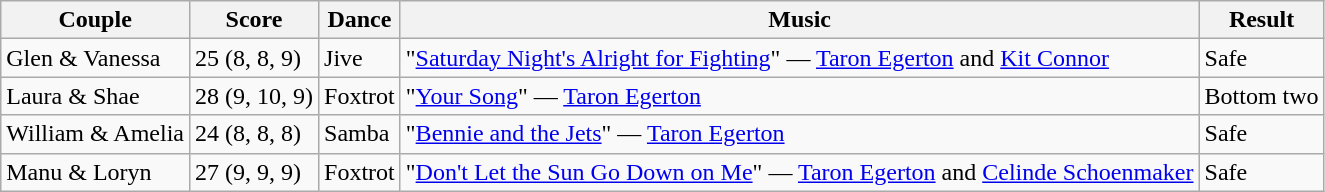<table class="wikitable sortable">
<tr>
<th rowspan="1">Couple</th>
<th colspan="1">Score</th>
<th rowspan="1">Dance</th>
<th rowspan="1">Music</th>
<th rowspan="1">Result</th>
</tr>
<tr>
<td>Glen & Vanessa</td>
<td>25 (8, 8, 9)</td>
<td>Jive</td>
<td>"<a href='#'>Saturday Night's Alright for Fighting</a>" — <a href='#'>Taron Egerton</a> and <a href='#'>Kit Connor</a></td>
<td>Safe</td>
</tr>
<tr>
<td>Laura & Shae</td>
<td>28 (9, 10, 9)</td>
<td>Foxtrot</td>
<td>"<a href='#'>Your Song</a>" — <a href='#'>Taron Egerton</a></td>
<td>Bottom two</td>
</tr>
<tr>
<td>William & Amelia</td>
<td>24 (8, 8, 8)</td>
<td>Samba</td>
<td>"<a href='#'>Bennie and the Jets</a>" — <a href='#'>Taron Egerton</a></td>
<td>Safe</td>
</tr>
<tr>
<td>Manu & Loryn</td>
<td>27 (9, 9, 9)</td>
<td>Foxtrot</td>
<td>"<a href='#'>Don't Let the Sun Go Down on Me</a>" — <a href='#'>Taron Egerton</a> and <a href='#'>Celinde Schoenmaker</a></td>
<td>Safe</td>
</tr>
</table>
